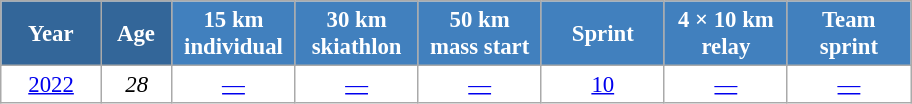<table class="wikitable" style="font-size:95%; text-align:center; border:grey solid 1px; border-collapse:collapse; background:#ffffff;">
<tr>
<th style="background-color:#369; color:white; width:60px;"> Year </th>
<th style="background-color:#369; color:white; width:40px;"> Age </th>
<th style="background-color:#4180be; color:white; width:75px;"> 15 km <br> individual </th>
<th style="background-color:#4180be; color:white; width:75px;"> 30 km <br> skiathlon </th>
<th style="background-color:#4180be; color:white; width:75px;"> 50 km <br> mass start </th>
<th style="background-color:#4180be; color:white; width:75px;"> Sprint </th>
<th style="background-color:#4180be; color:white; width:75px;"> 4 × 10 km <br> relay </th>
<th style="background-color:#4180be; color:white; width:75px;"> Team <br> sprint </th>
</tr>
<tr>
<td><a href='#'>2022</a></td>
<td><em>28</em></td>
<td><a href='#'>—</a></td>
<td><a href='#'>—</a></td>
<td><a href='#'>—</a></td>
<td><a href='#'>10</a></td>
<td><a href='#'>—</a></td>
<td><a href='#'>—</a></td>
</tr>
</table>
